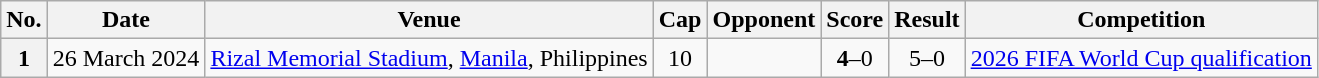<table class="wikitable sortable plainrowheaders">
<tr>
<th scope="col">No.</th>
<th data-sort-type="date" scope="col">Date</th>
<th scope="col">Venue</th>
<th scope="col">Cap</th>
<th scope="col">Opponent</th>
<th scope="col">Score</th>
<th scope="col">Result</th>
<th scope="col">Competition</th>
</tr>
<tr>
<th scope="row">1</th>
<td>26 March 2024</td>
<td><a href='#'>Rizal Memorial Stadium</a>, <a href='#'>Manila</a>, Philippines</td>
<td align="center">10</td>
<td></td>
<td align="center"><strong>4</strong>–0</td>
<td align="center">5–0</td>
<td><a href='#'>2026 FIFA World Cup qualification</a></td>
</tr>
</table>
